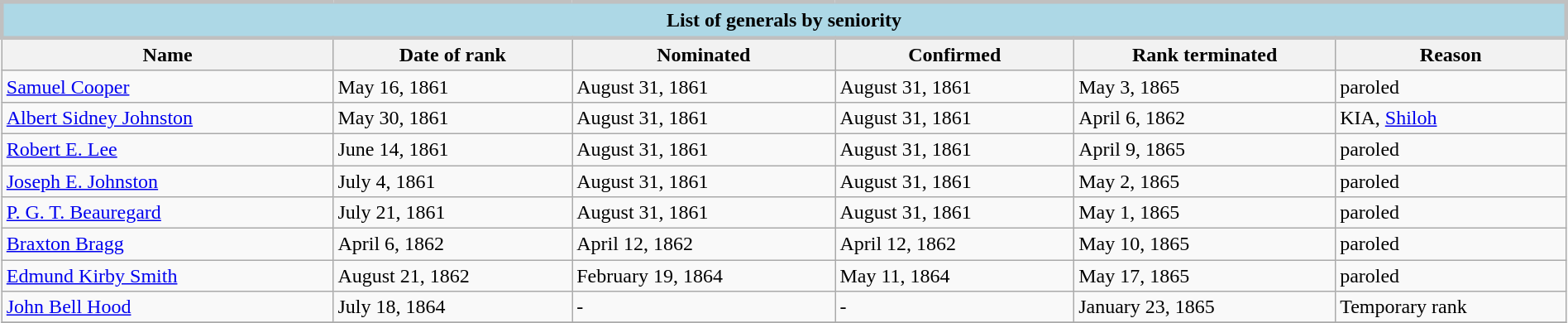<table class="wikitable collapsible" width="100%">
<tr>
<th colspan=6 style="background-color:#add8e6; border: 3px solid silver; margin-top: 0.2em; padding: 4px;"><strong>List of generals by seniority</strong></th>
</tr>
<tr>
<th>Name</th>
<th>Date of rank</th>
<th>Nominated</th>
<th>Confirmed</th>
<th>Rank terminated</th>
<th>Reason</th>
</tr>
<tr>
<td><a href='#'>Samuel Cooper</a></td>
<td>May 16, 1861</td>
<td>August 31, 1861</td>
<td>August 31, 1861</td>
<td>May 3, 1865</td>
<td>paroled</td>
</tr>
<tr>
<td><a href='#'>Albert Sidney Johnston</a></td>
<td>May 30, 1861</td>
<td>August 31, 1861</td>
<td>August 31, 1861</td>
<td>April 6, 1862</td>
<td>KIA, <a href='#'>Shiloh</a></td>
</tr>
<tr>
<td><a href='#'>Robert E. Lee</a></td>
<td>June 14, 1861</td>
<td>August 31, 1861</td>
<td>August 31, 1861</td>
<td>April 9, 1865</td>
<td>paroled</td>
</tr>
<tr>
<td><a href='#'>Joseph E. Johnston</a></td>
<td>July 4, 1861</td>
<td>August 31, 1861</td>
<td>August 31, 1861</td>
<td>May 2, 1865</td>
<td>paroled</td>
</tr>
<tr>
<td><a href='#'>P. G. T. Beauregard</a></td>
<td>July 21, 1861</td>
<td>August 31, 1861</td>
<td>August 31, 1861</td>
<td>May 1, 1865</td>
<td>paroled</td>
</tr>
<tr>
<td><a href='#'>Braxton Bragg</a></td>
<td>April 6, 1862</td>
<td>April 12, 1862</td>
<td>April 12, 1862</td>
<td>May 10, 1865</td>
<td>paroled</td>
</tr>
<tr>
<td><a href='#'>Edmund Kirby Smith</a></td>
<td>August 21, 1862</td>
<td>February 19, 1864</td>
<td>May 11, 1864</td>
<td>May 17, 1865</td>
<td>paroled</td>
</tr>
<tr>
<td><a href='#'>John Bell Hood</a></td>
<td>July 18, 1864</td>
<td>-</td>
<td>-</td>
<td>January 23, 1865</td>
<td>Temporary rank</td>
</tr>
<tr>
</tr>
</table>
